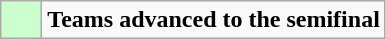<table class="wikitable" style="text-align: center;">
<tr>
<td bgcolor=#CCFFCC style="width: 20px;"></td>
<td><strong>Teams advanced to the semifinal</strong></td>
</tr>
</table>
